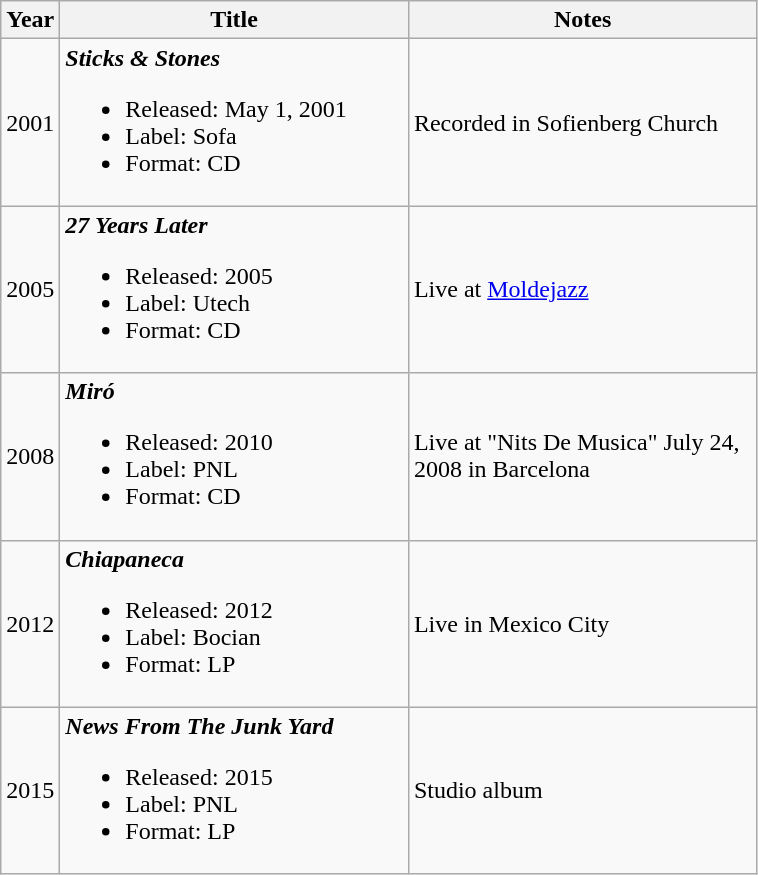<table class="wikitable">
<tr>
<th>Year</th>
<th style="width:225px;">Title</th>
<th style="width:225px;">Notes</th>
</tr>
<tr>
<td>2001</td>
<td><strong><em>Sticks & Stones</em></strong><br><ul><li>Released: May 1, 2001</li><li>Label: Sofa </li><li>Format: CD</li></ul></td>
<td>Recorded in Sofienberg Church</td>
</tr>
<tr>
<td>2005</td>
<td><strong><em>27 Years Later</em></strong><br><ul><li>Released: 2005</li><li>Label: Utech </li><li>Format: CD</li></ul></td>
<td>Live at <a href='#'>Moldejazz</a></td>
</tr>
<tr>
<td>2008</td>
<td><strong><em>Miró</em></strong><br><ul><li>Released: 2010</li><li>Label: PNL </li><li>Format: CD</li></ul></td>
<td>Live at "Nits De Musica" July 24, 2008 in Barcelona</td>
</tr>
<tr>
<td>2012</td>
<td><strong><em>Chiapaneca</em></strong><br><ul><li>Released: 2012</li><li>Label: Bocian </li><li>Format: LP</li></ul></td>
<td>Live in Mexico City</td>
</tr>
<tr>
<td>2015</td>
<td><strong><em>News From The Junk Yard</em></strong><br><ul><li>Released: 2015</li><li>Label: PNL </li><li>Format: LP</li></ul></td>
<td>Studio album</td>
</tr>
</table>
